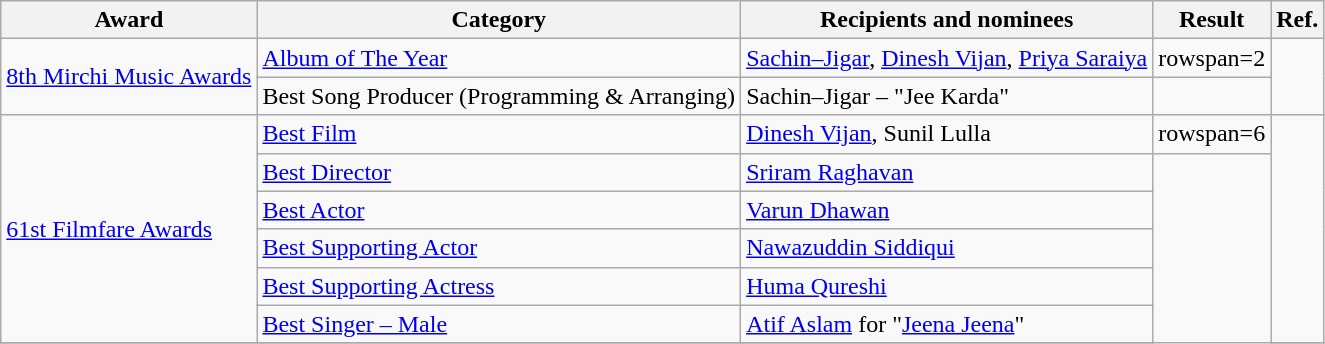<table class="wikitable sortable">
<tr>
<th>Award</th>
<th>Category</th>
<th>Recipients and nominees</th>
<th>Result</th>
<th>Ref.</th>
</tr>
<tr>
<td rowspan=2><a href='#'>8th Mirchi Music Awards</a></td>
<td><a href='#'>Album of The Year</a></td>
<td><a href='#'>Sachin–Jigar</a>, <a href='#'>Dinesh Vijan</a>, <a href='#'>Priya Saraiya</a></td>
<td>rowspan=2 </td>
<td rowspan=2></td>
</tr>
<tr>
<td>Best Song Producer (Programming & Arranging)</td>
<td>Sachin–Jigar – "Jee Karda"</td>
</tr>
<tr>
<td rowspan=6><a href='#'>61st Filmfare Awards</a></td>
<td><a href='#'>Best Film</a></td>
<td><a href='#'>Dinesh Vijan</a>, Sunil Lulla</td>
<td>rowspan=6 </td>
<td rowspan=6></td>
</tr>
<tr>
<td><a href='#'>Best Director</a></td>
<td><a href='#'>Sriram Raghavan</a></td>
</tr>
<tr>
<td><a href='#'>Best Actor</a></td>
<td><a href='#'>Varun Dhawan</a></td>
</tr>
<tr>
<td><a href='#'>Best Supporting Actor</a></td>
<td><a href='#'>Nawazuddin Siddiqui</a></td>
</tr>
<tr>
<td><a href='#'>Best Supporting Actress</a></td>
<td><a href='#'>Huma Qureshi</a></td>
</tr>
<tr>
<td><a href='#'>Best Singer – Male</a></td>
<td><a href='#'>Atif Aslam</a> for "<a href='#'>Jeena Jeena</a>"</td>
</tr>
<tr>
</tr>
</table>
